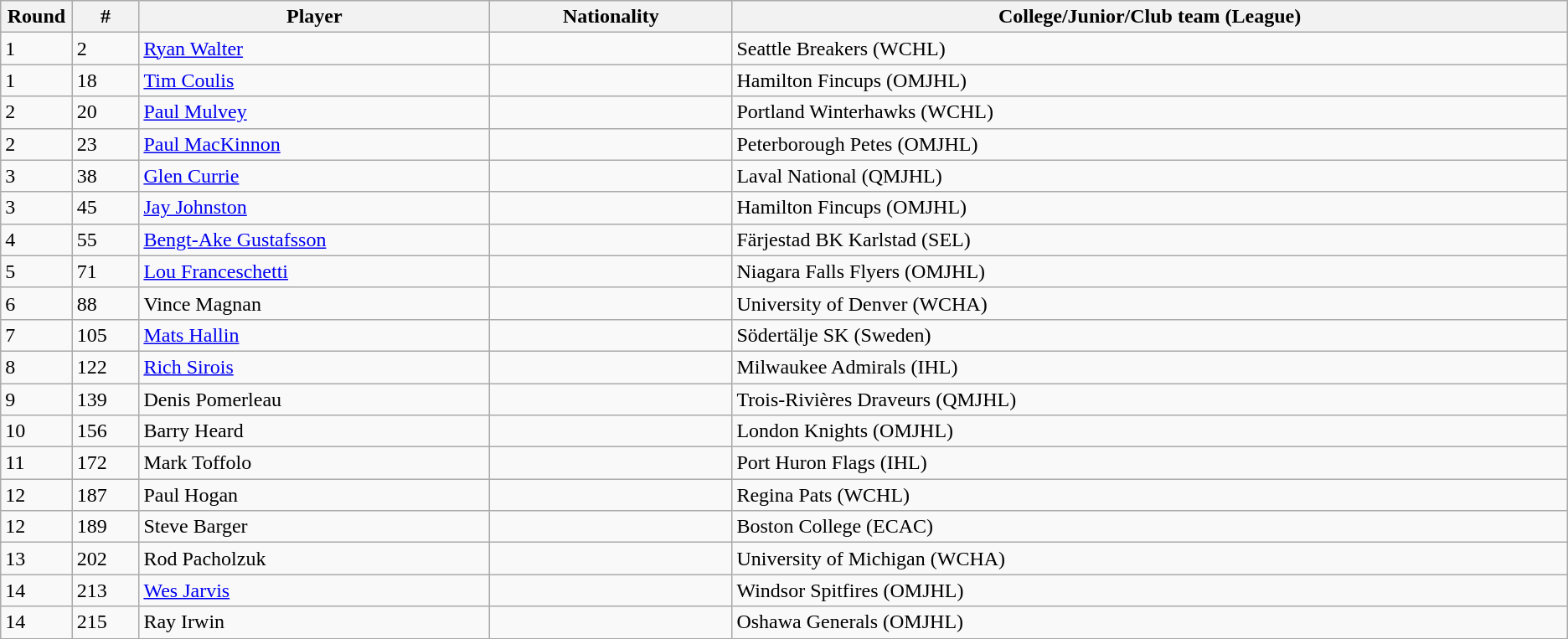<table class="wikitable">
<tr align="center">
<th bgcolor="#DDDDFF" width="4.0%">Round</th>
<th bgcolor="#DDDDFF" width="4.0%">#</th>
<th bgcolor="#DDDDFF" width="21.0%">Player</th>
<th bgcolor="#DDDDFF" width="14.5%">Nationality</th>
<th bgcolor="#DDDDFF" width="50.0%">College/Junior/Club team (League)</th>
</tr>
<tr>
<td>1</td>
<td>2</td>
<td><a href='#'>Ryan Walter</a></td>
<td></td>
<td>Seattle Breakers (WCHL)</td>
</tr>
<tr>
<td>1</td>
<td>18</td>
<td><a href='#'>Tim Coulis</a></td>
<td></td>
<td>Hamilton Fincups (OMJHL)</td>
</tr>
<tr>
<td>2</td>
<td>20</td>
<td><a href='#'>Paul Mulvey</a></td>
<td></td>
<td>Portland Winterhawks (WCHL)</td>
</tr>
<tr>
<td>2</td>
<td>23</td>
<td><a href='#'>Paul MacKinnon</a></td>
<td></td>
<td>Peterborough Petes (OMJHL)</td>
</tr>
<tr>
<td>3</td>
<td>38</td>
<td><a href='#'>Glen Currie</a></td>
<td></td>
<td>Laval National (QMJHL)</td>
</tr>
<tr>
<td>3</td>
<td>45</td>
<td><a href='#'>Jay Johnston</a></td>
<td></td>
<td>Hamilton Fincups (OMJHL)</td>
</tr>
<tr>
<td>4</td>
<td>55</td>
<td><a href='#'>Bengt-Ake Gustafsson</a></td>
<td></td>
<td>Färjestad BK Karlstad (SEL)</td>
</tr>
<tr>
<td>5</td>
<td>71</td>
<td><a href='#'>Lou Franceschetti</a></td>
<td></td>
<td>Niagara Falls Flyers (OMJHL)</td>
</tr>
<tr>
<td>6</td>
<td>88</td>
<td>Vince Magnan</td>
<td></td>
<td>University of Denver (WCHA)</td>
</tr>
<tr>
<td>7</td>
<td>105</td>
<td><a href='#'>Mats Hallin</a></td>
<td></td>
<td>Södertälje SK (Sweden)</td>
</tr>
<tr>
<td>8</td>
<td>122</td>
<td><a href='#'>Rich Sirois</a></td>
<td></td>
<td>Milwaukee Admirals (IHL)</td>
</tr>
<tr>
<td>9</td>
<td>139</td>
<td>Denis Pomerleau</td>
<td></td>
<td>Trois-Rivières Draveurs (QMJHL)</td>
</tr>
<tr>
<td>10</td>
<td>156</td>
<td>Barry Heard</td>
<td></td>
<td>London Knights (OMJHL)</td>
</tr>
<tr>
<td>11</td>
<td>172</td>
<td>Mark Toffolo</td>
<td></td>
<td>Port Huron Flags (IHL)</td>
</tr>
<tr>
<td>12</td>
<td>187</td>
<td>Paul Hogan</td>
<td></td>
<td>Regina Pats (WCHL)</td>
</tr>
<tr>
<td>12</td>
<td>189</td>
<td>Steve Barger</td>
<td></td>
<td>Boston College (ECAC)</td>
</tr>
<tr>
<td>13</td>
<td>202</td>
<td>Rod Pacholzuk</td>
<td></td>
<td>University of Michigan (WCHA)</td>
</tr>
<tr>
<td>14</td>
<td>213</td>
<td><a href='#'>Wes Jarvis</a></td>
<td></td>
<td>Windsor Spitfires (OMJHL)</td>
</tr>
<tr>
<td>14</td>
<td>215</td>
<td>Ray Irwin</td>
<td></td>
<td>Oshawa Generals (OMJHL)</td>
</tr>
</table>
